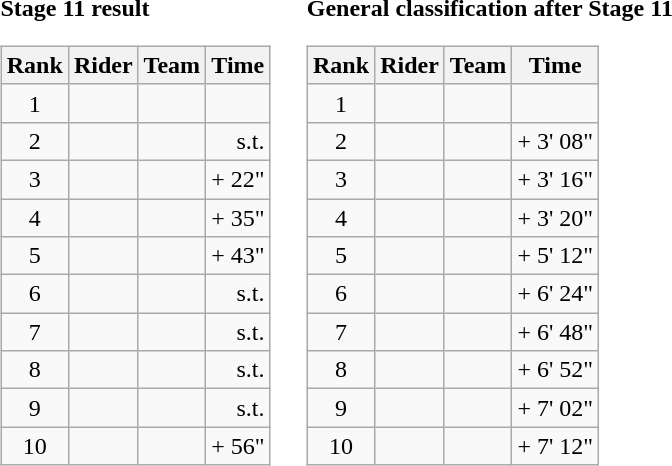<table>
<tr>
<td><strong>Stage 11 result</strong><br><table class="wikitable">
<tr>
<th scope="col">Rank</th>
<th scope="col">Rider</th>
<th scope="col">Team</th>
<th scope="col">Time</th>
</tr>
<tr>
<td style="text-align:center;">1</td>
<td></td>
<td></td>
<td style="text-align:right;"></td>
</tr>
<tr>
<td style="text-align:center;">2</td>
<td></td>
<td></td>
<td style="text-align:right;">s.t.</td>
</tr>
<tr>
<td style="text-align:center;">3</td>
<td></td>
<td></td>
<td style="text-align:right;">+ 22"</td>
</tr>
<tr>
<td style="text-align:center;">4</td>
<td></td>
<td></td>
<td style="text-align:right;">+ 35"</td>
</tr>
<tr>
<td style="text-align:center;">5</td>
<td></td>
<td></td>
<td style="text-align:right;">+ 43"</td>
</tr>
<tr>
<td style="text-align:center;">6</td>
<td></td>
<td></td>
<td style="text-align:right;">s.t.</td>
</tr>
<tr>
<td style="text-align:center;">7</td>
<td></td>
<td></td>
<td style="text-align:right;">s.t.</td>
</tr>
<tr>
<td style="text-align:center;">8</td>
<td></td>
<td></td>
<td style="text-align:right;">s.t.</td>
</tr>
<tr>
<td style="text-align:center;">9</td>
<td></td>
<td></td>
<td style="text-align:right;">s.t.</td>
</tr>
<tr>
<td style="text-align:center;">10</td>
<td></td>
<td></td>
<td style="text-align:right;">+ 56"</td>
</tr>
</table>
</td>
<td></td>
<td><strong>General classification after Stage 11</strong><br><table class="wikitable">
<tr>
<th scope="col">Rank</th>
<th scope="col">Rider</th>
<th scope="col">Team</th>
<th scope="col">Time</th>
</tr>
<tr>
<td style="text-align:center;">1</td>
<td></td>
<td></td>
<td style="text-align:right;"></td>
</tr>
<tr>
<td style="text-align:center;">2</td>
<td></td>
<td></td>
<td style="text-align:right;">+ 3' 08"</td>
</tr>
<tr>
<td style="text-align:center;">3</td>
<td></td>
<td></td>
<td style="text-align:right;">+ 3' 16"</td>
</tr>
<tr>
<td style="text-align:center;">4</td>
<td></td>
<td></td>
<td style="text-align:right;">+ 3' 20"</td>
</tr>
<tr>
<td style="text-align:center;">5</td>
<td></td>
<td></td>
<td style="text-align:right;">+ 5' 12"</td>
</tr>
<tr>
<td style="text-align:center;">6</td>
<td></td>
<td></td>
<td style="text-align:right;">+ 6' 24"</td>
</tr>
<tr>
<td style="text-align:center;">7</td>
<td></td>
<td></td>
<td style="text-align:right;">+ 6' 48"</td>
</tr>
<tr>
<td style="text-align:center;">8</td>
<td></td>
<td></td>
<td style="text-align:right;">+ 6' 52"</td>
</tr>
<tr>
<td style="text-align:center;">9</td>
<td></td>
<td></td>
<td style="text-align:right;">+ 7' 02"</td>
</tr>
<tr>
<td style="text-align:center;">10</td>
<td></td>
<td></td>
<td style="text-align:right;">+ 7' 12"</td>
</tr>
</table>
</td>
</tr>
</table>
